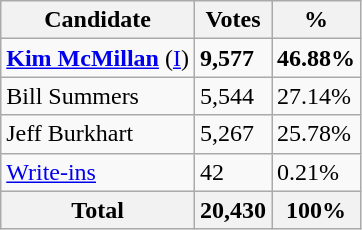<table class="wikitable">
<tr>
<th>Candidate</th>
<th>Votes</th>
<th>%</th>
</tr>
<tr>
<td><strong><a href='#'>Kim McMillan</a></strong> (<a href='#'>I</a>)</td>
<td><strong>9,577</strong></td>
<td><strong>46.88%</strong></td>
</tr>
<tr>
<td>Bill Summers</td>
<td>5,544</td>
<td>27.14%</td>
</tr>
<tr>
<td>Jeff Burkhart</td>
<td>5,267</td>
<td>25.78%</td>
</tr>
<tr>
<td><a href='#'>Write-ins</a></td>
<td>42</td>
<td>0.21%</td>
</tr>
<tr>
<th>Total</th>
<th>20,430</th>
<th>100%</th>
</tr>
</table>
